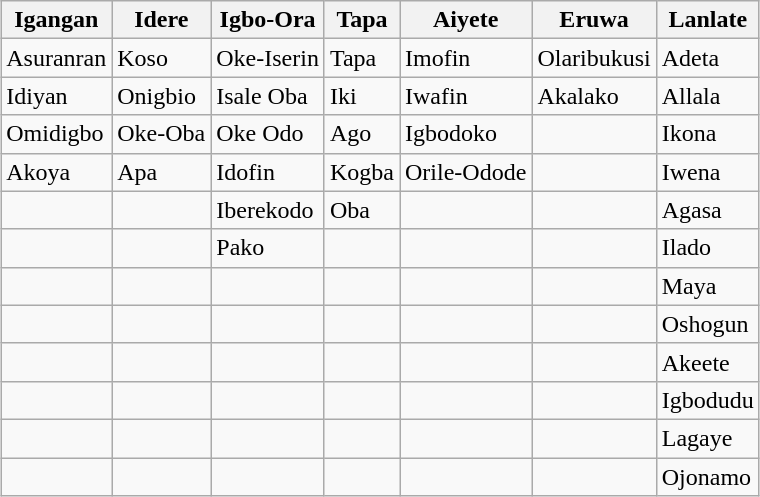<table class="wikitable" style="margin:1em auto;">
<tr>
<th>Igangan</th>
<th>Idere</th>
<th>Igbo-Ora</th>
<th>Tapa</th>
<th>Aiyete</th>
<th>Eruwa</th>
<th>Lanlate</th>
</tr>
<tr>
<td>Asuranran</td>
<td>Koso</td>
<td>Oke-Iserin</td>
<td>Tapa</td>
<td>Imofin</td>
<td>Olaribukusi</td>
<td>Adeta</td>
</tr>
<tr>
<td>Idiyan</td>
<td>Onigbio</td>
<td>Isale Oba</td>
<td>Iki</td>
<td>Iwafin</td>
<td>Akalako</td>
<td>Allala</td>
</tr>
<tr>
<td>Omidigbo</td>
<td>Oke-Oba</td>
<td>Oke Odo</td>
<td>Ago</td>
<td>Igbodoko</td>
<td></td>
<td>Ikona</td>
</tr>
<tr>
<td>Akoya</td>
<td>Apa</td>
<td>Idofin</td>
<td>Kogba</td>
<td>Orile-Odode</td>
<td></td>
<td>Iwena</td>
</tr>
<tr>
<td></td>
<td></td>
<td>Iberekodo</td>
<td>Oba</td>
<td></td>
<td></td>
<td>Agasa</td>
</tr>
<tr>
<td></td>
<td></td>
<td>Pako</td>
<td></td>
<td></td>
<td></td>
<td>Ilado</td>
</tr>
<tr>
<td></td>
<td></td>
<td></td>
<td></td>
<td></td>
<td></td>
<td>Maya</td>
</tr>
<tr>
<td></td>
<td></td>
<td></td>
<td></td>
<td></td>
<td></td>
<td>Oshogun</td>
</tr>
<tr>
<td></td>
<td></td>
<td></td>
<td></td>
<td></td>
<td></td>
<td>Akeete</td>
</tr>
<tr>
<td></td>
<td></td>
<td></td>
<td></td>
<td></td>
<td></td>
<td>Igbodudu</td>
</tr>
<tr>
<td></td>
<td></td>
<td></td>
<td></td>
<td></td>
<td></td>
<td>Lagaye</td>
</tr>
<tr>
<td></td>
<td></td>
<td></td>
<td></td>
<td></td>
<td></td>
<td>Ojonamo</td>
</tr>
</table>
